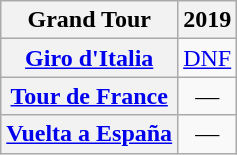<table class="wikitable plainrowheaders">
<tr>
<th>Grand Tour</th>
<th scope="col">2019</th>
</tr>
<tr style="text-align:center;">
<th scope="row"> <a href='#'>Giro d'Italia</a></th>
<td><a href='#'>DNF</a></td>
</tr>
<tr style="text-align:center;">
<th scope="row"> <a href='#'>Tour de France</a></th>
<td>—</td>
</tr>
<tr style="text-align:center;">
<th scope="row"> <a href='#'>Vuelta a España</a></th>
<td>—</td>
</tr>
</table>
